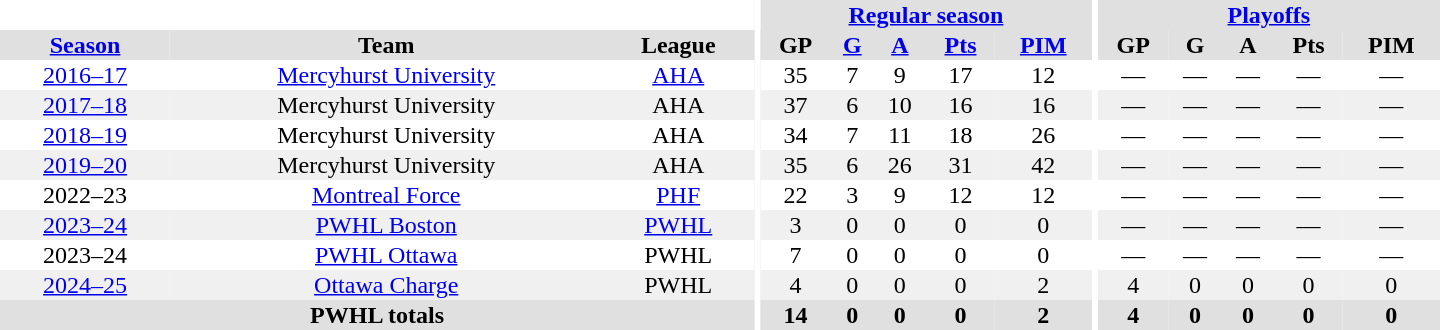<table border="0" cellpadding="1" cellspacing="0" style="text-align:center; width:60em">
<tr bgcolor="#e0e0e0">
<th colspan="3" bgcolor="#ffffff"></th>
<th rowspan="97" bgcolor="#ffffff"></th>
<th colspan="5"><a href='#'>Regular season</a></th>
<th rowspan="97" bgcolor="#ffffff"></th>
<th colspan="5"><a href='#'>Playoffs</a></th>
</tr>
<tr bgcolor="#e0e0e0">
<th><a href='#'>Season</a></th>
<th>Team</th>
<th>League</th>
<th>GP</th>
<th><a href='#'>G</a></th>
<th><a href='#'>A</a></th>
<th><a href='#'>Pts</a></th>
<th><a href='#'>PIM</a></th>
<th>GP</th>
<th>G</th>
<th>A</th>
<th>Pts</th>
<th>PIM</th>
</tr>
<tr>
<td><a href='#'>2016–17</a></td>
<td><a href='#'>Mercyhurst University</a></td>
<td><a href='#'>AHA</a></td>
<td>35</td>
<td>7</td>
<td>9</td>
<td>17</td>
<td>12</td>
<td>—</td>
<td>—</td>
<td>—</td>
<td>—</td>
<td>—</td>
</tr>
<tr bgcolor="#f0f0f0">
<td><a href='#'>2017–18</a></td>
<td>Mercyhurst University</td>
<td>AHA</td>
<td>37</td>
<td>6</td>
<td>10</td>
<td>16</td>
<td>16</td>
<td>—</td>
<td>—</td>
<td>—</td>
<td>—</td>
<td>—</td>
</tr>
<tr>
<td><a href='#'>2018–19</a></td>
<td>Mercyhurst University</td>
<td>AHA</td>
<td>34</td>
<td>7</td>
<td>11</td>
<td>18</td>
<td>26</td>
<td>—</td>
<td>—</td>
<td>—</td>
<td>—</td>
<td>—</td>
</tr>
<tr bgcolor="#f0f0f0">
<td><a href='#'>2019–20</a></td>
<td>Mercyhurst University</td>
<td>AHA</td>
<td>35</td>
<td>6</td>
<td>26</td>
<td>31</td>
<td>42</td>
<td>—</td>
<td>—</td>
<td>—</td>
<td>—</td>
<td>—</td>
</tr>
<tr>
<td>2022–23</td>
<td><a href='#'>Montreal Force</a></td>
<td><a href='#'>PHF</a></td>
<td>22</td>
<td>3</td>
<td>9</td>
<td>12</td>
<td>12</td>
<td>—</td>
<td>—</td>
<td>—</td>
<td>—</td>
<td>—</td>
</tr>
<tr bgcolor="#f0f0f0">
<td><a href='#'>2023–24</a></td>
<td><a href='#'>PWHL Boston</a></td>
<td><a href='#'>PWHL</a></td>
<td>3</td>
<td>0</td>
<td>0</td>
<td>0</td>
<td>0</td>
<td>—</td>
<td>—</td>
<td>—</td>
<td>—</td>
<td>—</td>
</tr>
<tr>
<td>2023–24</td>
<td><a href='#'>PWHL Ottawa</a></td>
<td>PWHL</td>
<td>7</td>
<td>0</td>
<td>0</td>
<td>0</td>
<td>0</td>
<td>—</td>
<td>—</td>
<td>—</td>
<td>—</td>
<td>—</td>
</tr>
<tr bgcolor="#f0f0f0">
<td><a href='#'>2024–25</a></td>
<td><a href='#'>Ottawa Charge</a></td>
<td>PWHL</td>
<td>4</td>
<td>0</td>
<td>0</td>
<td>0</td>
<td>2</td>
<td>4</td>
<td>0</td>
<td>0</td>
<td>0</td>
<td>0</td>
</tr>
<tr bgcolor="#e0e0e0">
<th colspan="3">PWHL totals</th>
<th>14</th>
<th>0</th>
<th>0</th>
<th>0</th>
<th>2</th>
<th>4</th>
<th>0</th>
<th>0</th>
<th>0</th>
<th>0</th>
</tr>
</table>
